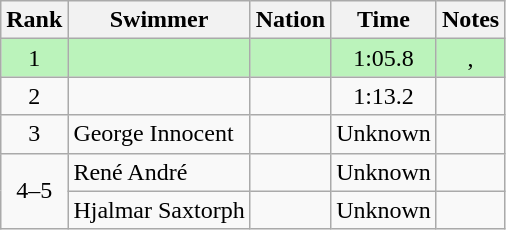<table class="wikitable sortable" style="text-align:center">
<tr>
<th>Rank</th>
<th>Swimmer</th>
<th>Nation</th>
<th>Time</th>
<th>Notes</th>
</tr>
<tr bgcolor=BBF3BB>
<td>1</td>
<td align=left></td>
<td align=left></td>
<td>1:05.8</td>
<td>, </td>
</tr>
<tr>
<td>2</td>
<td align=left></td>
<td align=left></td>
<td>1:13.2</td>
<td></td>
</tr>
<tr>
<td>3</td>
<td align=left>George Innocent</td>
<td align=left></td>
<td>Unknown</td>
<td></td>
</tr>
<tr>
<td rowspan=2>4–5</td>
<td align=left>René André</td>
<td align=left></td>
<td>Unknown</td>
<td></td>
</tr>
<tr>
<td align=left>Hjalmar Saxtorph</td>
<td align=left></td>
<td>Unknown</td>
<td></td>
</tr>
</table>
